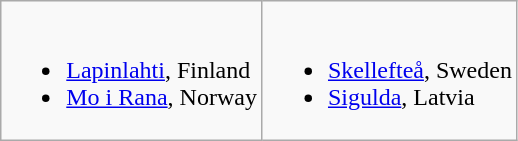<table class="wikitable">
<tr valign="top">
<td><br><ul><li> <a href='#'>Lapinlahti</a>, Finland</li><li> <a href='#'>Mo i Rana</a>, Norway</li></ul></td>
<td><br><ul><li> <a href='#'>Skellefteå</a>, Sweden</li><li> <a href='#'>Sigulda</a>, Latvia</li></ul></td>
</tr>
</table>
